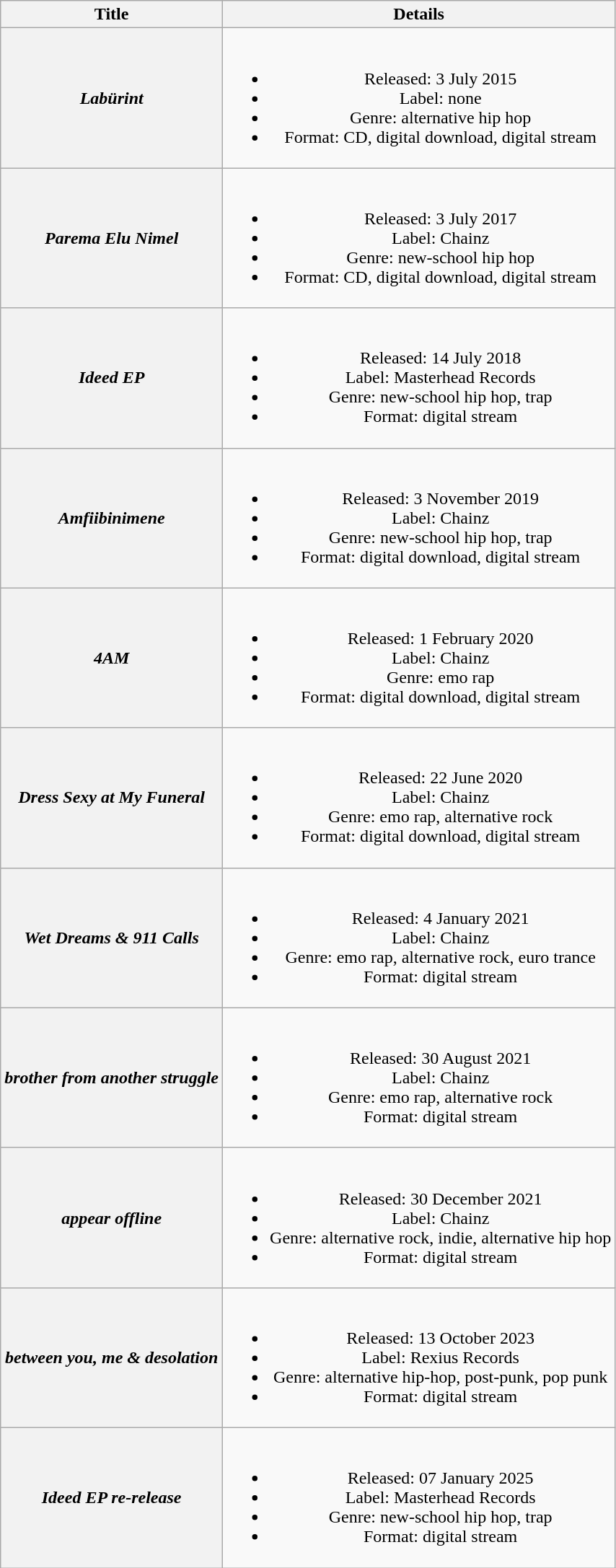<table class="wikitable plainrowheaders" style="text-align:center;">
<tr>
<th scope="col">Title</th>
<th scope="col">Details</th>
</tr>
<tr>
<th scope="row"><em>Labürint</em></th>
<td><br><ul><li>Released: 3 July 2015</li><li>Label: none</li><li>Genre: alternative hip hop</li><li>Format: CD, digital download, digital stream</li></ul></td>
</tr>
<tr>
<th scope="row"><em>Parema Elu Nimel</em></th>
<td><br><ul><li>Released: 3 July 2017</li><li>Label: Chainz</li><li>Genre: new-school hip hop</li><li>Format: CD, digital download, digital stream</li></ul></td>
</tr>
<tr>
<th scope="row"><em>Ideed EP</em><br><span></span></th>
<td><br><ul><li>Released: 14 July 2018</li><li>Label: Masterhead Records</li><li>Genre: new-school hip hop, trap</li><li>Format: digital stream</li></ul></td>
</tr>
<tr>
<th scope="row"><em>Amfiibinimene</em></th>
<td><br><ul><li>Released: 3 November 2019</li><li>Label: Chainz</li><li>Genre: new-school hip hop, trap</li><li>Format: digital download, digital stream</li></ul></td>
</tr>
<tr>
<th scope="row"><em>4AM</em></th>
<td><br><ul><li>Released: 1 February 2020</li><li>Label: Chainz</li><li>Genre: emo rap</li><li>Format: digital download, digital stream</li></ul></td>
</tr>
<tr>
<th scope='row'><em>Dress Sexy at My Funeral</em></th>
<td><br><ul><li>Released: 22 June 2020</li><li>Label: Chainz</li><li>Genre: emo rap, alternative rock</li><li>Format: digital download, digital stream</li></ul></td>
</tr>
<tr>
<th scope='row'><em>Wet Dreams & 911 Calls</em></th>
<td><br><ul><li>Released: 4 January 2021</li><li>Label: Chainz</li><li>Genre: emo rap, alternative rock, euro trance</li><li>Format: digital stream</li></ul></td>
</tr>
<tr>
<th scope='row'><em>brother from another struggle</em></th>
<td><br><ul><li>Released: 30 August 2021</li><li>Label: Chainz</li><li>Genre: emo rap, alternative rock</li><li>Format: digital stream</li></ul></td>
</tr>
<tr>
<th scope='row'><em>appear offline</em></th>
<td><br><ul><li>Released: 30 December 2021</li><li>Label: Chainz</li><li>Genre: alternative rock, indie, alternative hip hop</li><li>Format: digital stream</li></ul></td>
</tr>
<tr>
<th scope='row'><em>between you, me & desolation</em></th>
<td><br><ul><li>Released: 13 October 2023</li><li>Label: Rexius Records</li><li>Genre: alternative hip-hop, post-punk, pop punk</li><li>Format: digital stream</li></ul></td>
</tr>
<tr>
<th scope="row"><em>Ideed EP re-release</em><br><span></span></th>
<td><br><ul><li>Released: 07 January 2025</li><li>Label: Masterhead Records</li><li>Genre: new-school hip hop, trap</li><li>Format: digital stream</li></ul></td>
</tr>
</table>
